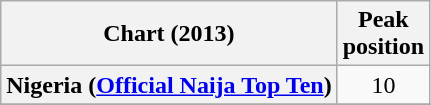<table class="wikitable sortable plainrowheaders" style="text-align:center">
<tr>
<th scope="col">Chart (2013)</th>
<th scope="col">Peak<br> position</th>
</tr>
<tr>
<th scope="row">Nigeria (<a href='#'>Official Naija Top Ten</a>)</th>
<td>10</td>
</tr>
<tr>
</tr>
</table>
